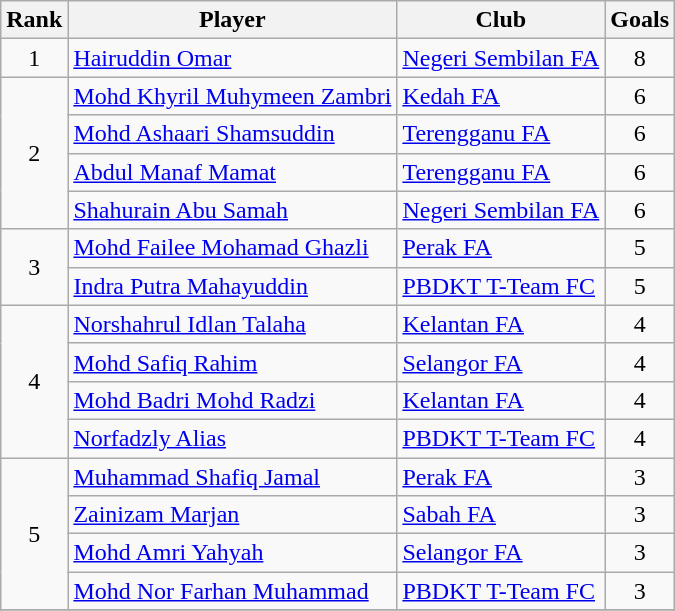<table class="wikitable" style="text-align:center">
<tr>
<th>Rank</th>
<th>Player</th>
<th>Club</th>
<th>Goals</th>
</tr>
<tr>
<td rowspan="1">1</td>
<td align="left"> <a href='#'>Hairuddin Omar</a></td>
<td align="left"> <a href='#'>Negeri Sembilan FA</a></td>
<td>8</td>
</tr>
<tr>
<td rowspan="4">2</td>
<td align="left"> <a href='#'>Mohd Khyril Muhymeen Zambri</a></td>
<td align="left"> <a href='#'>Kedah FA</a></td>
<td>6</td>
</tr>
<tr>
<td align="left"> <a href='#'>Mohd Ashaari Shamsuddin</a></td>
<td align="left"> <a href='#'>Terengganu FA</a></td>
<td>6</td>
</tr>
<tr>
<td align="left"> <a href='#'>Abdul Manaf Mamat</a></td>
<td align="left"> <a href='#'>Terengganu FA</a></td>
<td>6</td>
</tr>
<tr>
<td align="left"> <a href='#'>Shahurain Abu Samah</a></td>
<td align="left"> <a href='#'>Negeri Sembilan FA</a></td>
<td>6</td>
</tr>
<tr>
<td rowspan="2">3</td>
<td align="left"> <a href='#'>Mohd Failee Mohamad Ghazli</a></td>
<td align="left"> <a href='#'>Perak FA</a></td>
<td>5</td>
</tr>
<tr>
<td align="left"> <a href='#'>Indra Putra Mahayuddin</a></td>
<td align="left"> <a href='#'>PBDKT T-Team FC</a></td>
<td>5</td>
</tr>
<tr>
<td rowspan="4">4</td>
<td align="left"> <a href='#'>Norshahrul Idlan Talaha</a></td>
<td align="left"> <a href='#'>Kelantan FA</a></td>
<td>4</td>
</tr>
<tr>
<td align="left"> <a href='#'>Mohd Safiq Rahim</a></td>
<td align="left"> <a href='#'>Selangor FA</a></td>
<td>4</td>
</tr>
<tr>
<td align="left"> <a href='#'>Mohd Badri Mohd Radzi</a></td>
<td align="left"> <a href='#'>Kelantan FA</a></td>
<td>4</td>
</tr>
<tr>
<td align="left"> <a href='#'>Norfadzly Alias</a></td>
<td align="left"> <a href='#'>PBDKT T-Team FC</a></td>
<td>4</td>
</tr>
<tr>
<td rowspan="4">5</td>
<td align="left"> <a href='#'>Muhammad Shafiq Jamal</a></td>
<td align="left"> <a href='#'>Perak FA</a></td>
<td>3</td>
</tr>
<tr>
<td align="left"> <a href='#'>Zainizam Marjan</a></td>
<td align="left"> <a href='#'>Sabah FA</a></td>
<td>3</td>
</tr>
<tr>
<td align="left"> <a href='#'>Mohd Amri Yahyah</a></td>
<td align="left"> <a href='#'>Selangor FA</a></td>
<td>3</td>
</tr>
<tr>
<td align="left"> <a href='#'>Mohd Nor Farhan Muhammad</a></td>
<td align="left"> <a href='#'>PBDKT T-Team FC</a></td>
<td>3</td>
</tr>
<tr>
</tr>
</table>
